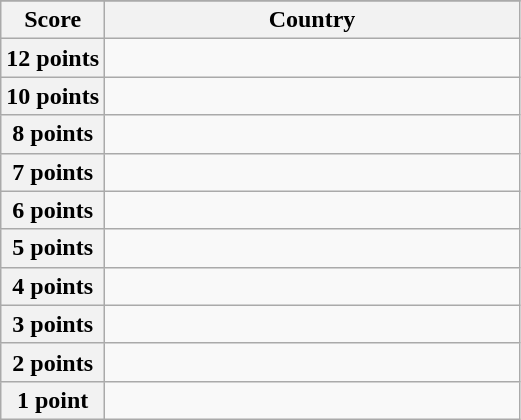<table class="wikitable collapsible">
<tr>
</tr>
<tr>
<th scope="col" width="20%">Score</th>
<th scope="col">Country</th>
</tr>
<tr>
<th scope="row">12 points</th>
<td></td>
</tr>
<tr>
<th scope="row">10 points</th>
<td></td>
</tr>
<tr>
<th scope="row">8 points</th>
<td></td>
</tr>
<tr>
<th scope="row">7 points</th>
<td></td>
</tr>
<tr>
<th scope="row">6 points</th>
<td></td>
</tr>
<tr>
<th scope="row">5 points</th>
<td></td>
</tr>
<tr>
<th scope="row">4 points</th>
<td></td>
</tr>
<tr>
<th scope="row">3 points</th>
<td></td>
</tr>
<tr>
<th scope="row">2 points</th>
<td></td>
</tr>
<tr>
<th scope="row">1 point</th>
<td></td>
</tr>
</table>
